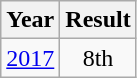<table class="wikitable" style="text-align:center">
<tr>
<th>Year</th>
<th>Result</th>
</tr>
<tr>
<td><a href='#'>2017</a></td>
<td>8th</td>
</tr>
</table>
